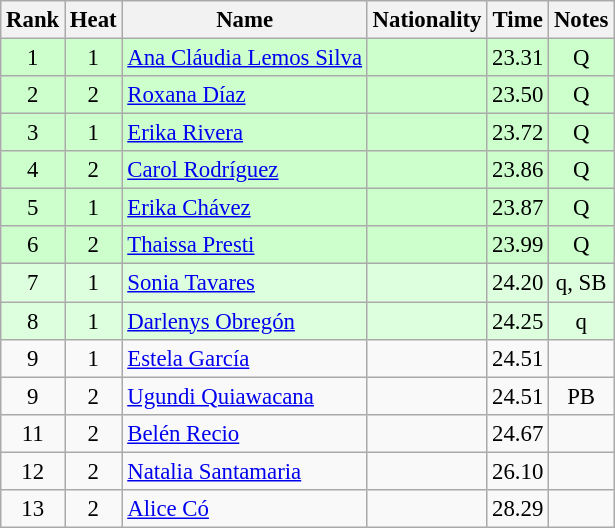<table class="wikitable sortable" style="text-align:center;font-size:95%">
<tr>
<th>Rank</th>
<th>Heat</th>
<th>Name</th>
<th>Nationality</th>
<th>Time</th>
<th>Notes</th>
</tr>
<tr bgcolor=ccffcc>
<td>1</td>
<td>1</td>
<td align=left><a href='#'>Ana Cláudia Lemos Silva</a></td>
<td align=left></td>
<td>23.31</td>
<td>Q</td>
</tr>
<tr bgcolor=ccffcc>
<td>2</td>
<td>2</td>
<td align=left><a href='#'>Roxana Díaz</a></td>
<td align=left></td>
<td>23.50</td>
<td>Q</td>
</tr>
<tr bgcolor=ccffcc>
<td>3</td>
<td>1</td>
<td align=left><a href='#'>Erika Rivera</a></td>
<td align=left></td>
<td>23.72</td>
<td>Q</td>
</tr>
<tr bgcolor=ccffcc>
<td>4</td>
<td>2</td>
<td align=left><a href='#'>Carol Rodríguez</a></td>
<td align=left></td>
<td>23.86</td>
<td>Q</td>
</tr>
<tr bgcolor=ccffcc>
<td>5</td>
<td>1</td>
<td align=left><a href='#'>Erika Chávez</a></td>
<td align=left></td>
<td>23.87</td>
<td>Q</td>
</tr>
<tr bgcolor=ccffcc>
<td>6</td>
<td>2</td>
<td align=left><a href='#'>Thaissa Presti</a></td>
<td align=left></td>
<td>23.99</td>
<td>Q</td>
</tr>
<tr bgcolor=ddffdd>
<td>7</td>
<td>1</td>
<td align=left><a href='#'>Sonia Tavares</a></td>
<td align=left></td>
<td>24.20</td>
<td>q, SB</td>
</tr>
<tr bgcolor=ddffdd>
<td>8</td>
<td>1</td>
<td align=left><a href='#'>Darlenys Obregón</a></td>
<td align=left></td>
<td>24.25</td>
<td>q</td>
</tr>
<tr>
<td>9</td>
<td>1</td>
<td align=left><a href='#'>Estela García</a></td>
<td align=left></td>
<td>24.51</td>
<td></td>
</tr>
<tr>
<td>9</td>
<td>2</td>
<td align=left><a href='#'>Ugundi Quiawacana</a></td>
<td align=left></td>
<td>24.51</td>
<td>PB</td>
</tr>
<tr>
<td>11</td>
<td>2</td>
<td align=left><a href='#'>Belén Recio</a></td>
<td align=left></td>
<td>24.67</td>
<td></td>
</tr>
<tr>
<td>12</td>
<td>2</td>
<td align=left><a href='#'>Natalia Santamaria</a></td>
<td align=left></td>
<td>26.10</td>
<td></td>
</tr>
<tr>
<td>13</td>
<td>2</td>
<td align=left><a href='#'>Alice Có</a></td>
<td align=left></td>
<td>28.29</td>
<td></td>
</tr>
</table>
